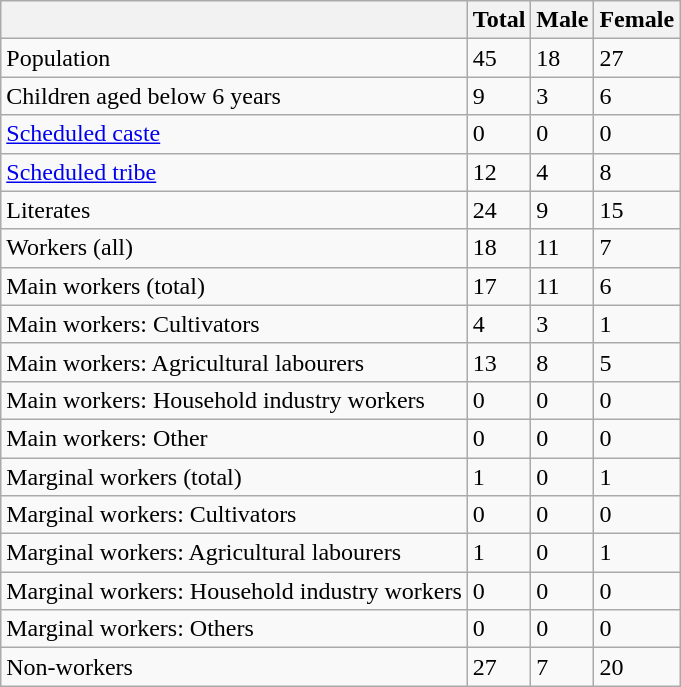<table class="wikitable sortable">
<tr>
<th></th>
<th>Total</th>
<th>Male</th>
<th>Female</th>
</tr>
<tr>
<td>Population</td>
<td>45</td>
<td>18</td>
<td>27</td>
</tr>
<tr>
<td>Children aged below 6 years</td>
<td>9</td>
<td>3</td>
<td>6</td>
</tr>
<tr>
<td><a href='#'>Scheduled caste</a></td>
<td>0</td>
<td>0</td>
<td>0</td>
</tr>
<tr>
<td><a href='#'>Scheduled tribe</a></td>
<td>12</td>
<td>4</td>
<td>8</td>
</tr>
<tr>
<td>Literates</td>
<td>24</td>
<td>9</td>
<td>15</td>
</tr>
<tr>
<td>Workers (all)</td>
<td>18</td>
<td>11</td>
<td>7</td>
</tr>
<tr>
<td>Main workers (total)</td>
<td>17</td>
<td>11</td>
<td>6</td>
</tr>
<tr>
<td>Main workers: Cultivators</td>
<td>4</td>
<td>3</td>
<td>1</td>
</tr>
<tr>
<td>Main workers: Agricultural labourers</td>
<td>13</td>
<td>8</td>
<td>5</td>
</tr>
<tr>
<td>Main workers: Household industry workers</td>
<td>0</td>
<td>0</td>
<td>0</td>
</tr>
<tr>
<td>Main workers: Other</td>
<td>0</td>
<td>0</td>
<td>0</td>
</tr>
<tr>
<td>Marginal workers (total)</td>
<td>1</td>
<td>0</td>
<td>1</td>
</tr>
<tr>
<td>Marginal workers: Cultivators</td>
<td>0</td>
<td>0</td>
<td>0</td>
</tr>
<tr>
<td>Marginal workers: Agricultural labourers</td>
<td>1</td>
<td>0</td>
<td>1</td>
</tr>
<tr>
<td>Marginal workers: Household industry workers</td>
<td>0</td>
<td>0</td>
<td>0</td>
</tr>
<tr>
<td>Marginal workers: Others</td>
<td>0</td>
<td>0</td>
<td>0</td>
</tr>
<tr>
<td>Non-workers</td>
<td>27</td>
<td>7</td>
<td>20</td>
</tr>
</table>
